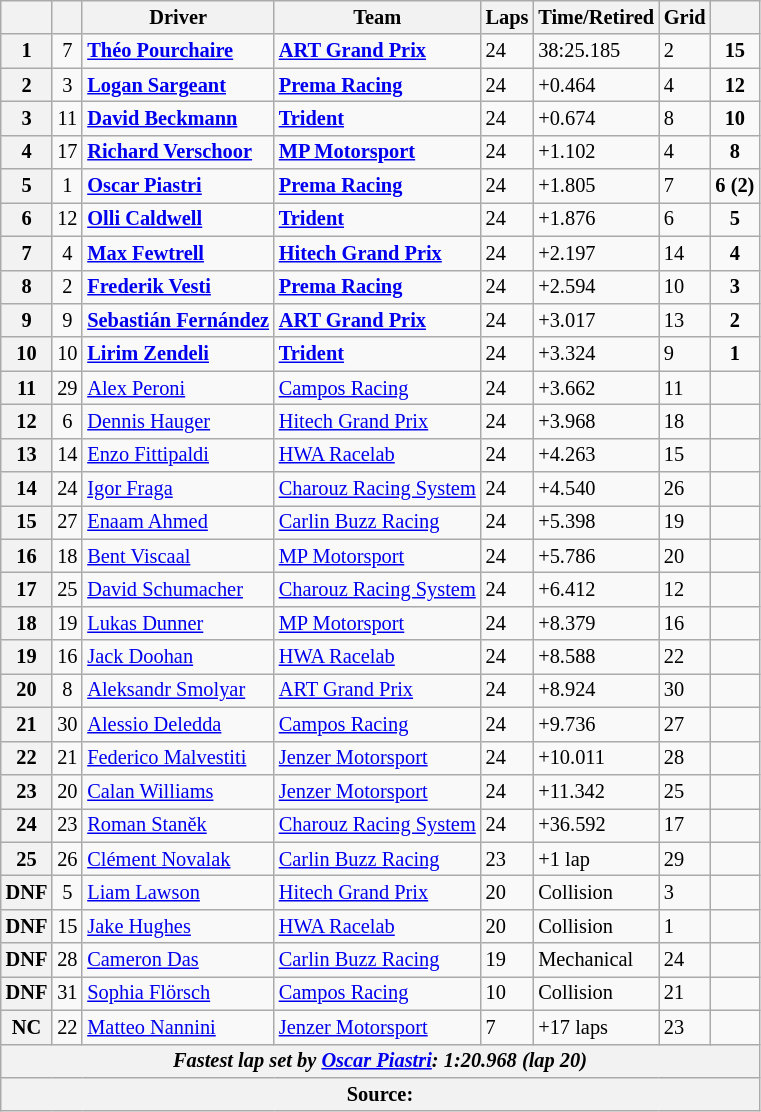<table class="wikitable" style="font-size:85%">
<tr>
<th></th>
<th></th>
<th>Driver</th>
<th>Team</th>
<th>Laps</th>
<th>Time/Retired</th>
<th>Grid</th>
<th></th>
</tr>
<tr>
<th>1</th>
<td align="center">7</td>
<td> <strong><a href='#'>Théo Pourchaire</a></strong></td>
<td><strong><a href='#'>ART Grand Prix</a></strong></td>
<td>24</td>
<td>38:25.185</td>
<td>2</td>
<td align="center"><strong>15</strong></td>
</tr>
<tr>
<th>2</th>
<td align="center">3</td>
<td> <strong><a href='#'>Logan Sargeant</a></strong></td>
<td><strong><a href='#'>Prema Racing</a></strong></td>
<td>24</td>
<td>+0.464</td>
<td>4</td>
<td align="center"><strong>12</strong></td>
</tr>
<tr>
<th>3</th>
<td align="center">11</td>
<td> <strong><a href='#'>David Beckmann</a></strong></td>
<td><strong><a href='#'>Trident</a></strong></td>
<td>24</td>
<td>+0.674</td>
<td>8</td>
<td align="center"><strong>10</strong></td>
</tr>
<tr>
<th>4</th>
<td align="center">17</td>
<td> <strong><a href='#'>Richard Verschoor</a></strong></td>
<td><strong><a href='#'>MP Motorsport</a></strong></td>
<td>24</td>
<td>+1.102</td>
<td>4</td>
<td align="center"><strong>8</strong></td>
</tr>
<tr>
<th>5</th>
<td align="center">1</td>
<td> <strong><a href='#'>Oscar Piastri</a></strong></td>
<td><strong><a href='#'>Prema Racing</a></strong></td>
<td>24</td>
<td>+1.805</td>
<td>7</td>
<td align="center"><strong>6 (2)</strong></td>
</tr>
<tr>
<th>6</th>
<td align="center">12</td>
<td> <strong><a href='#'>Olli Caldwell</a></strong></td>
<td><strong><a href='#'>Trident</a></strong></td>
<td>24</td>
<td>+1.876</td>
<td>6</td>
<td align="center"><strong>5</strong></td>
</tr>
<tr>
<th>7</th>
<td align="center">4</td>
<td> <strong><a href='#'>Max Fewtrell</a></strong></td>
<td><strong><a href='#'>Hitech Grand Prix</a></strong></td>
<td>24</td>
<td>+2.197</td>
<td>14</td>
<td align="center"><strong>4</strong></td>
</tr>
<tr>
<th>8</th>
<td align="center">2</td>
<td> <strong><a href='#'>Frederik Vesti</a></strong></td>
<td><strong><a href='#'>Prema Racing</a></strong></td>
<td>24</td>
<td>+2.594</td>
<td>10</td>
<td align="center"><strong>3</strong></td>
</tr>
<tr>
<th>9</th>
<td align="center">9</td>
<td> <strong><a href='#'>Sebastián Fernández</a></strong></td>
<td><strong><a href='#'>ART Grand Prix</a></strong></td>
<td>24</td>
<td>+3.017</td>
<td>13</td>
<td align="center"><strong>2</strong></td>
</tr>
<tr>
<th>10</th>
<td align="center">10</td>
<td> <strong><a href='#'>Lirim Zendeli</a></strong></td>
<td><strong><a href='#'>Trident</a></strong></td>
<td>24</td>
<td>+3.324</td>
<td>9</td>
<td align="center"><strong>1</strong></td>
</tr>
<tr>
<th>11</th>
<td align="center">29</td>
<td> <a href='#'>Alex Peroni</a></td>
<td><a href='#'>Campos Racing</a></td>
<td>24</td>
<td>+3.662</td>
<td>11</td>
<td align="center"></td>
</tr>
<tr>
<th>12</th>
<td align="center">6</td>
<td> <a href='#'>Dennis Hauger</a></td>
<td><a href='#'>Hitech Grand Prix</a></td>
<td>24</td>
<td>+3.968</td>
<td>18</td>
<td align="center"></td>
</tr>
<tr>
<th>13</th>
<td align="center">14</td>
<td> <a href='#'>Enzo Fittipaldi</a></td>
<td><a href='#'>HWA Racelab</a></td>
<td>24</td>
<td>+4.263</td>
<td>15</td>
<td align="center"></td>
</tr>
<tr>
<th>14</th>
<td align="center">24</td>
<td> <a href='#'>Igor Fraga</a></td>
<td><a href='#'>Charouz Racing System</a></td>
<td>24</td>
<td>+4.540</td>
<td>26</td>
<td align="center"></td>
</tr>
<tr>
<th>15</th>
<td align="center">27</td>
<td> <a href='#'>Enaam Ahmed</a></td>
<td><a href='#'>Carlin Buzz Racing</a></td>
<td>24</td>
<td>+5.398</td>
<td>19</td>
<td align="center"></td>
</tr>
<tr>
<th>16</th>
<td align="center">18</td>
<td> <a href='#'>Bent Viscaal</a></td>
<td><a href='#'>MP Motorsport</a></td>
<td>24</td>
<td>+5.786</td>
<td>20</td>
<td align="center"></td>
</tr>
<tr>
<th>17</th>
<td align="center">25</td>
<td> <a href='#'>David Schumacher</a></td>
<td><a href='#'>Charouz Racing System</a></td>
<td>24</td>
<td>+6.412</td>
<td>12</td>
<td align="center"></td>
</tr>
<tr>
<th>18</th>
<td align="center">19</td>
<td> <a href='#'>Lukas Dunner</a></td>
<td><a href='#'>MP Motorsport</a></td>
<td>24</td>
<td>+8.379</td>
<td>16</td>
<td align="center"></td>
</tr>
<tr>
<th>19</th>
<td align="center">16</td>
<td> <a href='#'>Jack Doohan</a></td>
<td><a href='#'>HWA Racelab</a></td>
<td>24</td>
<td>+8.588</td>
<td>22</td>
<td align="center"></td>
</tr>
<tr>
<th>20</th>
<td align="center">8</td>
<td> <a href='#'>Aleksandr Smolyar</a></td>
<td><a href='#'>ART Grand Prix</a></td>
<td>24</td>
<td>+8.924</td>
<td>30</td>
<td align="center"></td>
</tr>
<tr>
<th>21</th>
<td align="center">30</td>
<td> <a href='#'>Alessio Deledda</a></td>
<td><a href='#'>Campos Racing</a></td>
<td>24</td>
<td>+9.736</td>
<td>27</td>
<td align="center"></td>
</tr>
<tr>
<th>22</th>
<td align="center">21</td>
<td> <a href='#'>Federico Malvestiti</a></td>
<td><a href='#'>Jenzer Motorsport</a></td>
<td>24</td>
<td>+10.011</td>
<td>28</td>
<td align="center"></td>
</tr>
<tr>
<th>23</th>
<td align="center">20</td>
<td> <a href='#'>Calan Williams</a></td>
<td><a href='#'>Jenzer Motorsport</a></td>
<td>24</td>
<td>+11.342</td>
<td>25</td>
<td align="center"></td>
</tr>
<tr>
<th>24</th>
<td align="center">23</td>
<td> <a href='#'>Roman Staněk</a></td>
<td><a href='#'>Charouz Racing System</a></td>
<td>24</td>
<td>+36.592</td>
<td>17</td>
<td align="center"></td>
</tr>
<tr>
<th>25</th>
<td align="center">26</td>
<td> <a href='#'>Clément Novalak</a></td>
<td><a href='#'>Carlin Buzz Racing</a></td>
<td>23</td>
<td>+1 lap</td>
<td>29</td>
<td align="center"></td>
</tr>
<tr>
<th>DNF</th>
<td align="center">5</td>
<td> <a href='#'>Liam Lawson</a></td>
<td><a href='#'>Hitech Grand Prix</a></td>
<td>20</td>
<td>Collision</td>
<td>3</td>
<td align="center"></td>
</tr>
<tr>
<th>DNF</th>
<td align="center">15</td>
<td> <a href='#'>Jake Hughes</a></td>
<td><a href='#'>HWA Racelab</a></td>
<td>20</td>
<td>Collision</td>
<td>1</td>
<td></td>
</tr>
<tr>
<th>DNF</th>
<td align="center">28</td>
<td> <a href='#'>Cameron Das</a></td>
<td><a href='#'>Carlin Buzz Racing</a></td>
<td>19</td>
<td>Mechanical</td>
<td>24</td>
<td align="center"></td>
</tr>
<tr>
<th>DNF</th>
<td align="center">31</td>
<td> <a href='#'>Sophia Flörsch</a></td>
<td><a href='#'>Campos Racing</a></td>
<td>10</td>
<td>Collision</td>
<td>21</td>
<td align="center"></td>
</tr>
<tr>
<th>NC</th>
<td align="center">22</td>
<td> <a href='#'>Matteo Nannini</a></td>
<td><a href='#'>Jenzer Motorsport</a></td>
<td>7</td>
<td>+17 laps</td>
<td>23</td>
<td align="center"></td>
</tr>
<tr>
<th align=center colspan=8><em>Fastest lap set by  <a href='#'>Oscar Piastri</a>: 1:20.968 (lap 20)</em></th>
</tr>
<tr>
<th colspan=8>Source:</th>
</tr>
</table>
